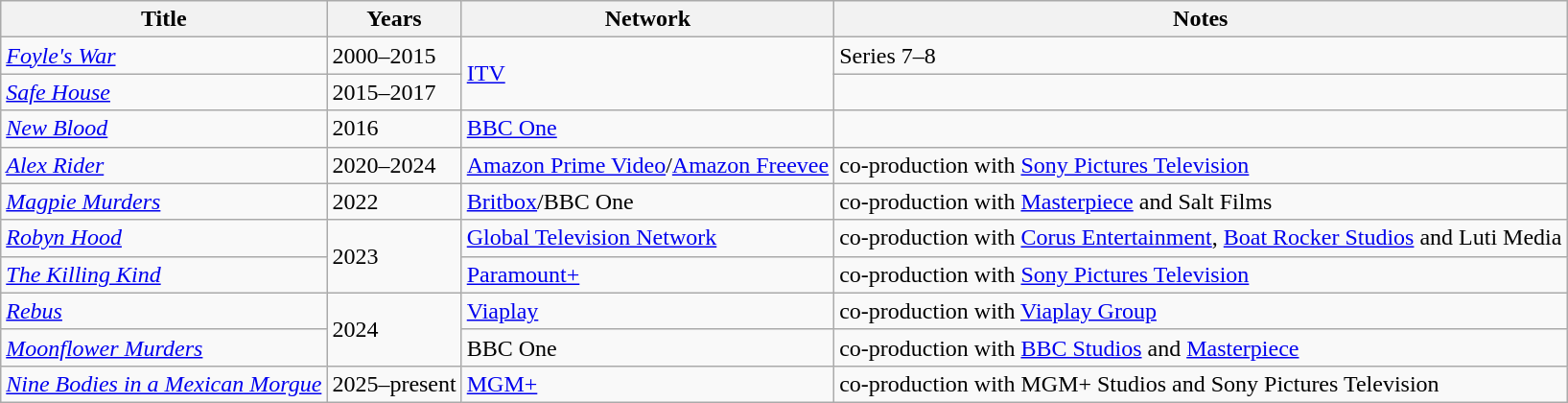<table class="wikitable sortable">
<tr>
<th>Title</th>
<th>Years</th>
<th>Network</th>
<th>Notes</th>
</tr>
<tr>
<td><em><a href='#'>Foyle's War</a></em></td>
<td>2000–2015</td>
<td rowspan="2"><a href='#'>ITV</a></td>
<td>Series 7–8</td>
</tr>
<tr>
<td><em><a href='#'>Safe House</a></em></td>
<td>2015–2017</td>
<td></td>
</tr>
<tr>
<td><em><a href='#'>New Blood</a></em></td>
<td>2016</td>
<td><a href='#'>BBC One</a></td>
<td></td>
</tr>
<tr>
<td><em><a href='#'>Alex Rider</a></em></td>
<td>2020–2024</td>
<td><a href='#'>Amazon Prime Video</a>/<a href='#'>Amazon Freevee</a></td>
<td>co-production with <a href='#'>Sony Pictures Television</a></td>
</tr>
<tr>
<td><em><a href='#'>Magpie Murders</a></em></td>
<td>2022</td>
<td><a href='#'>Britbox</a>/BBC One</td>
<td>co-production with <a href='#'>Masterpiece</a> and Salt Films</td>
</tr>
<tr>
<td><em><a href='#'>Robyn Hood</a></em></td>
<td rowspan="2">2023</td>
<td><a href='#'>Global Television Network</a></td>
<td>co-production with <a href='#'>Corus Entertainment</a>, <a href='#'>Boat Rocker Studios</a> and Luti Media</td>
</tr>
<tr>
<td><em><a href='#'>The Killing Kind</a></em></td>
<td><a href='#'>Paramount+</a></td>
<td>co-production with <a href='#'>Sony Pictures Television</a></td>
</tr>
<tr>
<td><em><a href='#'>Rebus</a></em></td>
<td rowspan="2">2024</td>
<td><a href='#'>Viaplay</a></td>
<td>co-production with <a href='#'>Viaplay Group</a></td>
</tr>
<tr>
<td><em><a href='#'>Moonflower Murders</a></em></td>
<td>BBC One</td>
<td>co-production with <a href='#'>BBC Studios</a> and <a href='#'>Masterpiece</a></td>
</tr>
<tr>
<td><em><a href='#'>Nine Bodies in a Mexican Morgue</a></em></td>
<td>2025–present</td>
<td><a href='#'>MGM+</a></td>
<td>co-production with MGM+ Studios and Sony Pictures Television</td>
</tr>
</table>
